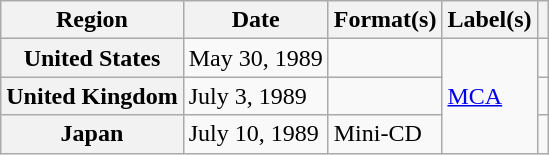<table class="wikitable plainrowheaders">
<tr>
<th scope="col">Region</th>
<th scope="col">Date</th>
<th scope="col">Format(s)</th>
<th scope="col">Label(s)</th>
<th scope="col"></th>
</tr>
<tr>
<th scope="row">United States</th>
<td>May 30, 1989</td>
<td></td>
<td rowspan="3"><a href='#'>MCA</a></td>
<td></td>
</tr>
<tr>
<th scope="row">United Kingdom</th>
<td>July 3, 1989</td>
<td></td>
<td></td>
</tr>
<tr>
<th scope="row">Japan</th>
<td>July 10, 1989</td>
<td>Mini-CD</td>
<td></td>
</tr>
</table>
